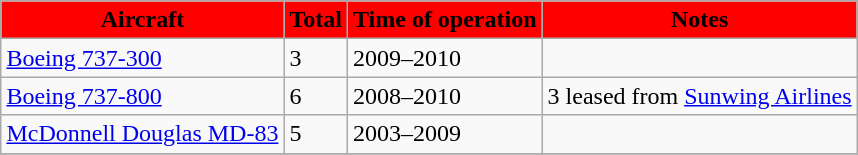<table class="wikitable" border="1" style="margin:auto;">
<tr>
<th style="background-color:red;">Aircraft</th>
<th style="background-color:red;">Total</th>
<th style="background-color:red;">Time of operation</th>
<th style="background-color:red;">Notes</th>
</tr>
<tr>
<td><a href='#'>Boeing 737-300</a></td>
<td>3</td>
<td>2009–2010</td>
<td></td>
</tr>
<tr>
<td><a href='#'>Boeing 737-800</a></td>
<td>6</td>
<td>2008–2010</td>
<td>3 leased from <a href='#'>Sunwing Airlines</a></td>
</tr>
<tr>
<td><a href='#'>McDonnell Douglas MD-83</a></td>
<td>5</td>
<td>2003–2009</td>
<td></td>
</tr>
<tr>
</tr>
</table>
